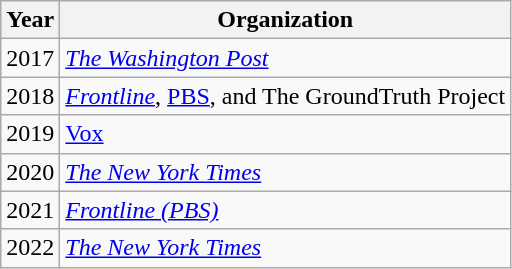<table class="wikitable sortable">
<tr>
<th>Year</th>
<th>Organization</th>
</tr>
<tr>
<td>2017</td>
<td><em><a href='#'>The Washington Post</a></em></td>
</tr>
<tr>
<td>2018</td>
<td><em><a href='#'>Frontline</a></em>, <a href='#'>PBS</a>, and The GroundTruth Project</td>
</tr>
<tr>
<td>2019</td>
<td><a href='#'>Vox</a></td>
</tr>
<tr>
<td>2020</td>
<td><em><a href='#'>The New York Times</a></em></td>
</tr>
<tr>
<td>2021</td>
<td><em><a href='#'>Frontline (PBS)</a></em></td>
</tr>
<tr>
<td>2022</td>
<td><em><a href='#'>The New York Times</a></em></td>
</tr>
</table>
